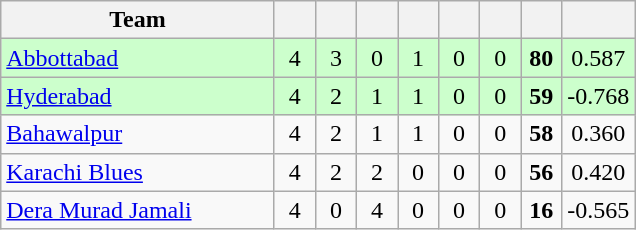<table class="wikitable" style="text-align:center;">
<tr>
<th width=175>Team</th>
<th width="20"></th>
<th width="20"></th>
<th width="20"></th>
<th width="20"></th>
<th width="20"></th>
<th width="20"></th>
<th width="20"></th>
<th width="40"></th>
</tr>
<tr style="background:#cfc;">
<td style="text-align:left;"><a href='#'>Abbottabad</a></td>
<td>4</td>
<td>3</td>
<td>0</td>
<td>1</td>
<td>0</td>
<td>0</td>
<td><strong>80</strong></td>
<td>0.587</td>
</tr>
<tr style="background:#cfc;">
<td style="text-align:left;"><a href='#'>Hyderabad</a></td>
<td>4</td>
<td>2</td>
<td>1</td>
<td>1</td>
<td>0</td>
<td>0</td>
<td><strong>59</strong></td>
<td>-0.768</td>
</tr>
<tr>
<td style="text-align:left;"><a href='#'>Bahawalpur</a></td>
<td>4</td>
<td>2</td>
<td>1</td>
<td>1</td>
<td>0</td>
<td>0</td>
<td><strong>58</strong></td>
<td>0.360</td>
</tr>
<tr>
<td style="text-align:left;"><a href='#'>Karachi Blues</a></td>
<td>4</td>
<td>2</td>
<td>2</td>
<td>0</td>
<td>0</td>
<td>0</td>
<td><strong>56</strong></td>
<td>0.420</td>
</tr>
<tr>
<td style="text-align:left;"><a href='#'>Dera Murad Jamali</a></td>
<td>4</td>
<td>0</td>
<td>4</td>
<td>0</td>
<td>0</td>
<td>0</td>
<td><strong>16</strong></td>
<td>-0.565</td>
</tr>
</table>
